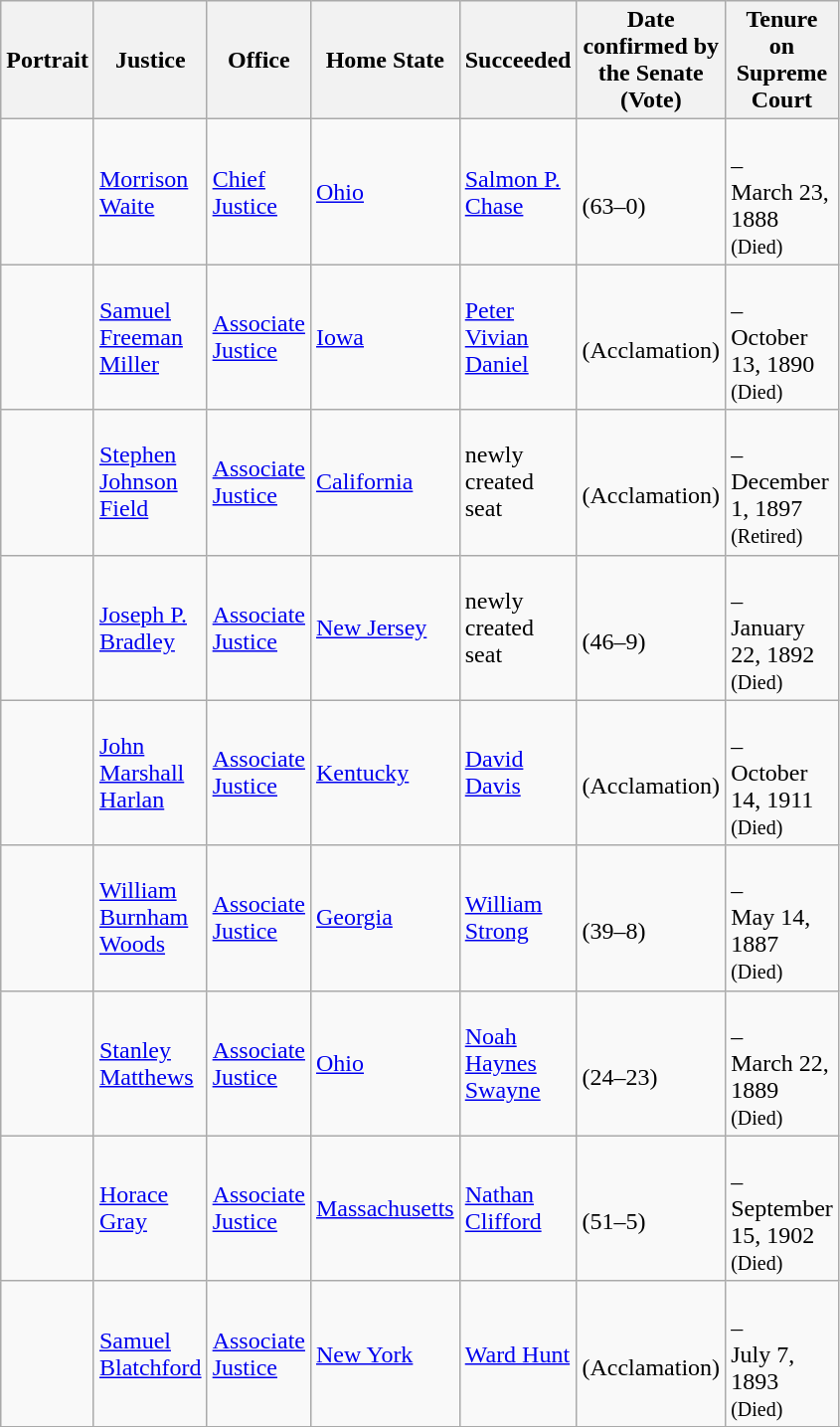<table class="wikitable sortable">
<tr>
<th scope="col" style="width: 10px;">Portrait</th>
<th scope="col" style="width: 10px;">Justice</th>
<th scope="col" style="width: 10px;">Office</th>
<th scope="col" style="width: 10px;">Home State</th>
<th scope="col" style="width: 10px;">Succeeded</th>
<th scope="col" style="width: 10px;">Date confirmed by the Senate<br>(Vote)</th>
<th scope="col" style="width: 10px;">Tenure on Supreme Court</th>
</tr>
<tr>
<td></td>
<td><a href='#'>Morrison Waite</a></td>
<td><a href='#'>Chief Justice</a></td>
<td><a href='#'>Ohio</a></td>
<td><a href='#'>Salmon P. Chase</a></td>
<td><br>(63–0)</td>
<td><br>–<br>March 23, 1888<br><small>(Died)</small></td>
</tr>
<tr>
<td></td>
<td><a href='#'>Samuel Freeman Miller</a></td>
<td><a href='#'>Associate Justice</a></td>
<td><a href='#'>Iowa</a></td>
<td><a href='#'>Peter Vivian Daniel</a></td>
<td><br>(Acclamation)</td>
<td><br>–<br>October 13, 1890<br><small>(Died)</small></td>
</tr>
<tr>
<td></td>
<td><a href='#'>Stephen Johnson Field</a></td>
<td><a href='#'>Associate Justice</a></td>
<td><a href='#'>California</a></td>
<td>newly created seat</td>
<td><br>(Acclamation)</td>
<td><br>–<br>December 1, 1897<br><small>(Retired)</small></td>
</tr>
<tr>
<td></td>
<td><a href='#'>Joseph P. Bradley</a></td>
<td><a href='#'>Associate Justice</a></td>
<td><a href='#'>New Jersey</a></td>
<td>newly created seat</td>
<td><br>(46–9)</td>
<td><br>–<br>January 22, 1892<br><small>(Died)</small></td>
</tr>
<tr>
<td></td>
<td><a href='#'>John Marshall Harlan</a></td>
<td><a href='#'>Associate Justice</a></td>
<td><a href='#'>Kentucky</a></td>
<td><a href='#'>David Davis</a></td>
<td><br>(Acclamation)</td>
<td><br>–<br>October 14, 1911<br><small>(Died)</small></td>
</tr>
<tr>
<td></td>
<td><a href='#'>William Burnham Woods</a></td>
<td><a href='#'>Associate Justice</a></td>
<td><a href='#'>Georgia</a></td>
<td><a href='#'>William Strong</a></td>
<td><br>(39–8)</td>
<td><br>–<br>May 14, 1887<br><small>(Died)</small></td>
</tr>
<tr>
<td></td>
<td><a href='#'>Stanley Matthews</a></td>
<td><a href='#'>Associate Justice</a></td>
<td><a href='#'>Ohio</a></td>
<td><a href='#'>Noah Haynes Swayne</a></td>
<td><br>(24–23)</td>
<td><br>–<br>March 22, 1889<br><small>(Died)</small></td>
</tr>
<tr>
<td></td>
<td><a href='#'>Horace Gray</a></td>
<td><a href='#'>Associate Justice</a></td>
<td><a href='#'>Massachusetts</a></td>
<td><a href='#'>Nathan Clifford</a></td>
<td><br>(51–5)</td>
<td><br>–<br>September 15, 1902<br><small>(Died)</small></td>
</tr>
<tr>
<td></td>
<td><a href='#'>Samuel Blatchford</a></td>
<td><a href='#'>Associate Justice</a></td>
<td><a href='#'>New York</a></td>
<td><a href='#'>Ward Hunt</a></td>
<td><br>(Acclamation)</td>
<td><br>–<br>July 7, 1893<br><small>(Died)</small></td>
</tr>
<tr>
</tr>
</table>
